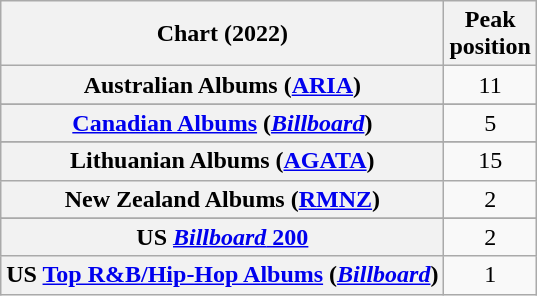<table class="wikitable sortable plainrowheaders" style="text-align:center">
<tr>
<th scope="col">Chart (2022)</th>
<th scope="col">Peak<br>position</th>
</tr>
<tr>
<th scope="row">Australian Albums (<a href='#'>ARIA</a>)</th>
<td>11</td>
</tr>
<tr>
</tr>
<tr>
</tr>
<tr>
</tr>
<tr>
<th scope="row"><a href='#'>Canadian Albums</a> (<em><a href='#'>Billboard</a></em>)</th>
<td>5</td>
</tr>
<tr>
</tr>
<tr>
</tr>
<tr>
</tr>
<tr>
<th scope="row">Lithuanian Albums (<a href='#'>AGATA</a>)</th>
<td>15</td>
</tr>
<tr>
<th scope="row">New Zealand Albums (<a href='#'>RMNZ</a>)</th>
<td>2</td>
</tr>
<tr>
</tr>
<tr>
</tr>
<tr>
</tr>
<tr>
</tr>
<tr>
<th scope="row">US <a href='#'><em>Billboard</em> 200</a></th>
<td>2</td>
</tr>
<tr>
<th scope="row">US <a href='#'>Top R&B/Hip-Hop Albums</a> (<em><a href='#'>Billboard</a></em>)</th>
<td>1</td>
</tr>
</table>
